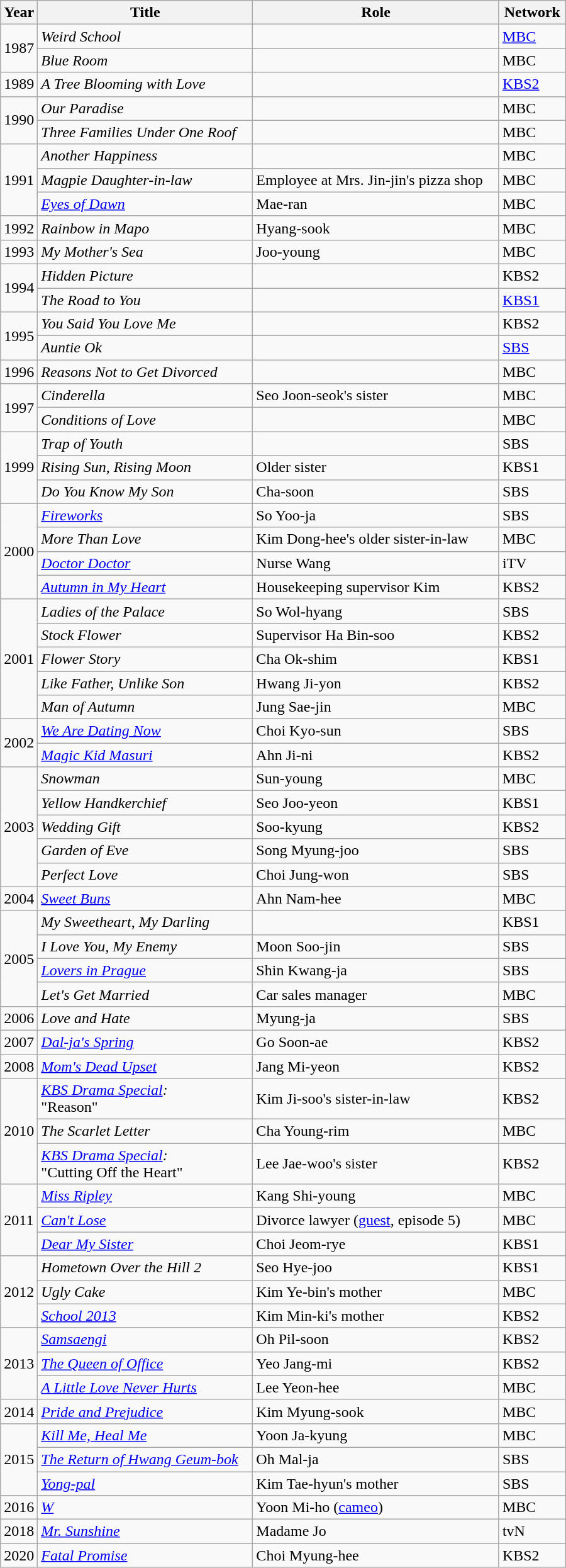<table class="wikitable" style="width:600px">
<tr>
<th width=10>Year</th>
<th>Title</th>
<th>Role</th>
<th>Network</th>
</tr>
<tr>
<td rowspan=2>1987</td>
<td><em>Weird School</em></td>
<td></td>
<td><a href='#'>MBC</a></td>
</tr>
<tr>
<td><em>Blue Room</em></td>
<td></td>
<td>MBC</td>
</tr>
<tr>
<td>1989</td>
<td><em>A Tree Blooming with Love</em></td>
<td></td>
<td><a href='#'>KBS2</a></td>
</tr>
<tr>
<td rowspan=2>1990</td>
<td><em>Our Paradise</em></td>
<td></td>
<td>MBC</td>
</tr>
<tr>
<td><em>Three Families Under One Roof</em></td>
<td></td>
<td>MBC</td>
</tr>
<tr>
<td rowspan=3>1991</td>
<td><em>Another Happiness</em></td>
<td></td>
<td>MBC</td>
</tr>
<tr>
<td><em>Magpie Daughter-in-law</em></td>
<td>Employee at Mrs. Jin-jin's pizza shop</td>
<td>MBC</td>
</tr>
<tr>
<td><em><a href='#'>Eyes of Dawn</a></em></td>
<td>Mae-ran</td>
<td>MBC</td>
</tr>
<tr>
<td>1992</td>
<td><em>Rainbow in Mapo</em></td>
<td>Hyang-sook</td>
<td>MBC</td>
</tr>
<tr>
<td>1993</td>
<td><em>My Mother's Sea</em></td>
<td>Joo-young</td>
<td>MBC</td>
</tr>
<tr>
<td rowspan=2>1994</td>
<td><em>Hidden Picture</em></td>
<td></td>
<td>KBS2</td>
</tr>
<tr>
<td><em>The Road to You</em></td>
<td></td>
<td><a href='#'>KBS1</a></td>
</tr>
<tr>
<td rowspan=2>1995</td>
<td><em>You Said You Love Me</em></td>
<td></td>
<td>KBS2</td>
</tr>
<tr>
<td><em>Auntie Ok</em></td>
<td></td>
<td><a href='#'>SBS</a></td>
</tr>
<tr>
<td>1996</td>
<td><em>Reasons Not to Get Divorced</em></td>
<td></td>
<td>MBC</td>
</tr>
<tr>
<td rowspan=2>1997</td>
<td><em>Cinderella</em></td>
<td>Seo Joon-seok's sister</td>
<td>MBC</td>
</tr>
<tr>
<td><em>Conditions of Love</em></td>
<td></td>
<td>MBC</td>
</tr>
<tr>
<td rowspan=3>1999</td>
<td><em>Trap of Youth</em></td>
<td></td>
<td>SBS</td>
</tr>
<tr>
<td><em>Rising Sun, Rising Moon</em></td>
<td>Older sister</td>
<td>KBS1</td>
</tr>
<tr>
<td><em>Do You Know My Son</em></td>
<td>Cha-soon</td>
<td>SBS</td>
</tr>
<tr>
<td rowspan=4>2000</td>
<td><em><a href='#'>Fireworks</a></em></td>
<td>So Yoo-ja</td>
<td>SBS</td>
</tr>
<tr>
<td><em>More Than Love</em></td>
<td>Kim Dong-hee's older sister-in-law</td>
<td>MBC</td>
</tr>
<tr>
<td><em><a href='#'>Doctor Doctor</a></em></td>
<td>Nurse Wang</td>
<td>iTV</td>
</tr>
<tr>
<td><em><a href='#'>Autumn in My Heart</a></em></td>
<td>Housekeeping supervisor Kim</td>
<td>KBS2</td>
</tr>
<tr>
<td rowspan=5>2001</td>
<td><em>Ladies of the Palace</em></td>
<td>So Wol-hyang</td>
<td>SBS</td>
</tr>
<tr>
<td><em>Stock Flower</em></td>
<td>Supervisor Ha Bin-soo</td>
<td>KBS2</td>
</tr>
<tr>
<td><em>Flower Story</em> </td>
<td>Cha Ok-shim</td>
<td>KBS1</td>
</tr>
<tr>
<td><em>Like Father, Unlike Son</em></td>
<td>Hwang Ji-yon</td>
<td>KBS2</td>
</tr>
<tr>
<td><em>Man of Autumn</em></td>
<td>Jung Sae-jin</td>
<td>MBC</td>
</tr>
<tr>
<td rowspan=2>2002</td>
<td><em><a href='#'>We Are Dating Now</a></em></td>
<td>Choi Kyo-sun</td>
<td>SBS</td>
</tr>
<tr>
<td><em><a href='#'>Magic Kid Masuri</a></em></td>
<td>Ahn Ji-ni</td>
<td>KBS2</td>
</tr>
<tr>
<td rowspan=5>2003</td>
<td><em>Snowman</em></td>
<td>Sun-young</td>
<td>MBC</td>
</tr>
<tr>
<td><em>Yellow Handkerchief</em></td>
<td>Seo Joo-yeon</td>
<td>KBS1</td>
</tr>
<tr>
<td><em>Wedding Gift</em></td>
<td>Soo-kyung</td>
<td>KBS2</td>
</tr>
<tr>
<td><em>Garden of Eve</em></td>
<td>Song Myung-joo</td>
<td>SBS</td>
</tr>
<tr>
<td><em>Perfect Love</em></td>
<td>Choi Jung-won</td>
<td>SBS</td>
</tr>
<tr>
<td>2004</td>
<td><em><a href='#'>Sweet Buns</a></em></td>
<td>Ahn Nam-hee</td>
<td>MBC</td>
</tr>
<tr>
<td rowspan=4>2005</td>
<td><em>My Sweetheart, My Darling</em></td>
<td></td>
<td>KBS1</td>
</tr>
<tr>
<td><em>I Love You, My Enemy</em></td>
<td>Moon Soo-jin</td>
<td>SBS</td>
</tr>
<tr>
<td><em><a href='#'>Lovers in Prague</a></em></td>
<td>Shin Kwang-ja</td>
<td>SBS</td>
</tr>
<tr>
<td><em>Let's Get Married</em></td>
<td>Car sales manager</td>
<td>MBC</td>
</tr>
<tr>
<td>2006</td>
<td><em>Love and Hate</em></td>
<td>Myung-ja</td>
<td>SBS</td>
</tr>
<tr>
<td>2007</td>
<td><em><a href='#'>Dal-ja's Spring</a></em></td>
<td>Go Soon-ae</td>
<td>KBS2</td>
</tr>
<tr>
<td>2008</td>
<td><em><a href='#'>Mom's Dead Upset</a></em></td>
<td>Jang Mi-yeon</td>
<td>KBS2</td>
</tr>
<tr>
<td rowspan=3>2010</td>
<td><em><a href='#'>KBS Drama Special</a>:</em><br>"Reason"</td>
<td>Kim Ji-soo's sister-in-law</td>
<td>KBS2</td>
</tr>
<tr>
<td><em>The Scarlet Letter</em></td>
<td>Cha Young-rim</td>
<td>MBC</td>
</tr>
<tr>
<td><em><a href='#'>KBS Drama Special</a>:</em><br>"Cutting Off the Heart"</td>
<td>Lee Jae-woo's sister</td>
<td>KBS2</td>
</tr>
<tr>
<td rowspan=3>2011</td>
<td><em><a href='#'>Miss Ripley</a></em></td>
<td>Kang Shi-young</td>
<td>MBC</td>
</tr>
<tr>
<td><em><a href='#'>Can't Lose</a></em></td>
<td>Divorce lawyer (<a href='#'>guest</a>, episode 5)</td>
<td>MBC</td>
</tr>
<tr>
<td><em><a href='#'>Dear My Sister</a></em></td>
<td>Choi Jeom-rye</td>
<td>KBS1</td>
</tr>
<tr>
<td rowspan=3>2012</td>
<td><em>Hometown Over the Hill 2</em></td>
<td>Seo Hye-joo</td>
<td>KBS1</td>
</tr>
<tr>
<td><em>Ugly Cake</em></td>
<td>Kim Ye-bin's mother</td>
<td>MBC</td>
</tr>
<tr>
<td><em><a href='#'>School 2013</a></em></td>
<td>Kim Min-ki's mother</td>
<td>KBS2</td>
</tr>
<tr>
<td rowspan=3>2013</td>
<td><em><a href='#'>Samsaengi</a></em></td>
<td>Oh Pil-soon</td>
<td>KBS2</td>
</tr>
<tr>
<td><em><a href='#'>The Queen of Office</a></em></td>
<td>Yeo Jang-mi</td>
<td>KBS2</td>
</tr>
<tr>
<td><em><a href='#'>A Little Love Never Hurts</a></em></td>
<td>Lee Yeon-hee</td>
<td>MBC</td>
</tr>
<tr>
<td>2014</td>
<td><em><a href='#'>Pride and Prejudice</a></em></td>
<td>Kim Myung-sook</td>
<td>MBC</td>
</tr>
<tr>
<td rowspan=3>2015</td>
<td><em><a href='#'>Kill Me, Heal Me</a></em></td>
<td>Yoon Ja-kyung</td>
<td>MBC</td>
</tr>
<tr>
<td><em><a href='#'>The Return of Hwang Geum-bok</a></em></td>
<td>Oh Mal-ja</td>
<td>SBS</td>
</tr>
<tr>
<td><em><a href='#'>Yong-pal</a></em></td>
<td>Kim Tae-hyun's mother</td>
<td>SBS</td>
</tr>
<tr>
<td>2016</td>
<td><em><a href='#'>W</a></em></td>
<td>Yoon Mi-ho (<a href='#'>cameo</a>)</td>
<td>MBC</td>
</tr>
<tr>
<td>2018</td>
<td><em><a href='#'>Mr. Sunshine</a></em></td>
<td>Madame Jo</td>
<td>tvN</td>
</tr>
<tr>
<td>2020</td>
<td><em><a href='#'>Fatal Promise</a></em></td>
<td>Choi Myung-hee</td>
<td>KBS2</td>
</tr>
</table>
